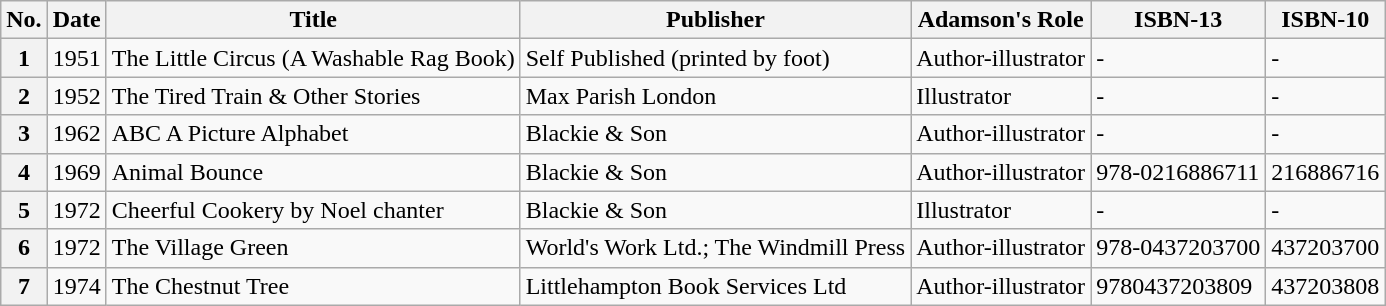<table class="wikitable mw-collapsible collapsible">
<tr>
<th>No.</th>
<th>Date</th>
<th>Title</th>
<th>Publisher</th>
<th>Adamson's Role</th>
<th>ISBN-13</th>
<th>ISBN-10</th>
</tr>
<tr>
<th>1</th>
<td>1951</td>
<td>The Little Circus (A Washable Rag Book)</td>
<td>Self Published (printed by foot)</td>
<td>Author-illustrator</td>
<td>-</td>
<td>-</td>
</tr>
<tr>
<th>2</th>
<td>1952</td>
<td>The Tired Train & Other Stories</td>
<td>Max Parish London</td>
<td>Illustrator</td>
<td>-</td>
<td>-</td>
</tr>
<tr>
<th>3</th>
<td>1962</td>
<td>ABC A Picture Alphabet</td>
<td>Blackie & Son</td>
<td>Author-illustrator</td>
<td>-</td>
<td>-</td>
</tr>
<tr>
<th>4</th>
<td>1969</td>
<td>Animal Bounce</td>
<td>Blackie & Son</td>
<td>Author-illustrator</td>
<td>978-0216886711</td>
<td>216886716</td>
</tr>
<tr>
<th>5</th>
<td>1972</td>
<td>Cheerful Cookery by Noel chanter</td>
<td>Blackie & Son</td>
<td>Illustrator</td>
<td>-</td>
<td>-</td>
</tr>
<tr>
<th>6</th>
<td>1972</td>
<td>The Village Green</td>
<td>World's Work Ltd.; The Windmill Press</td>
<td>Author-illustrator</td>
<td>978-0437203700</td>
<td>437203700</td>
</tr>
<tr>
<th>7</th>
<td>1974</td>
<td>The Chestnut Tree</td>
<td>Littlehampton Book Services Ltd</td>
<td>Author-illustrator</td>
<td>9780437203809</td>
<td>437203808</td>
</tr>
</table>
